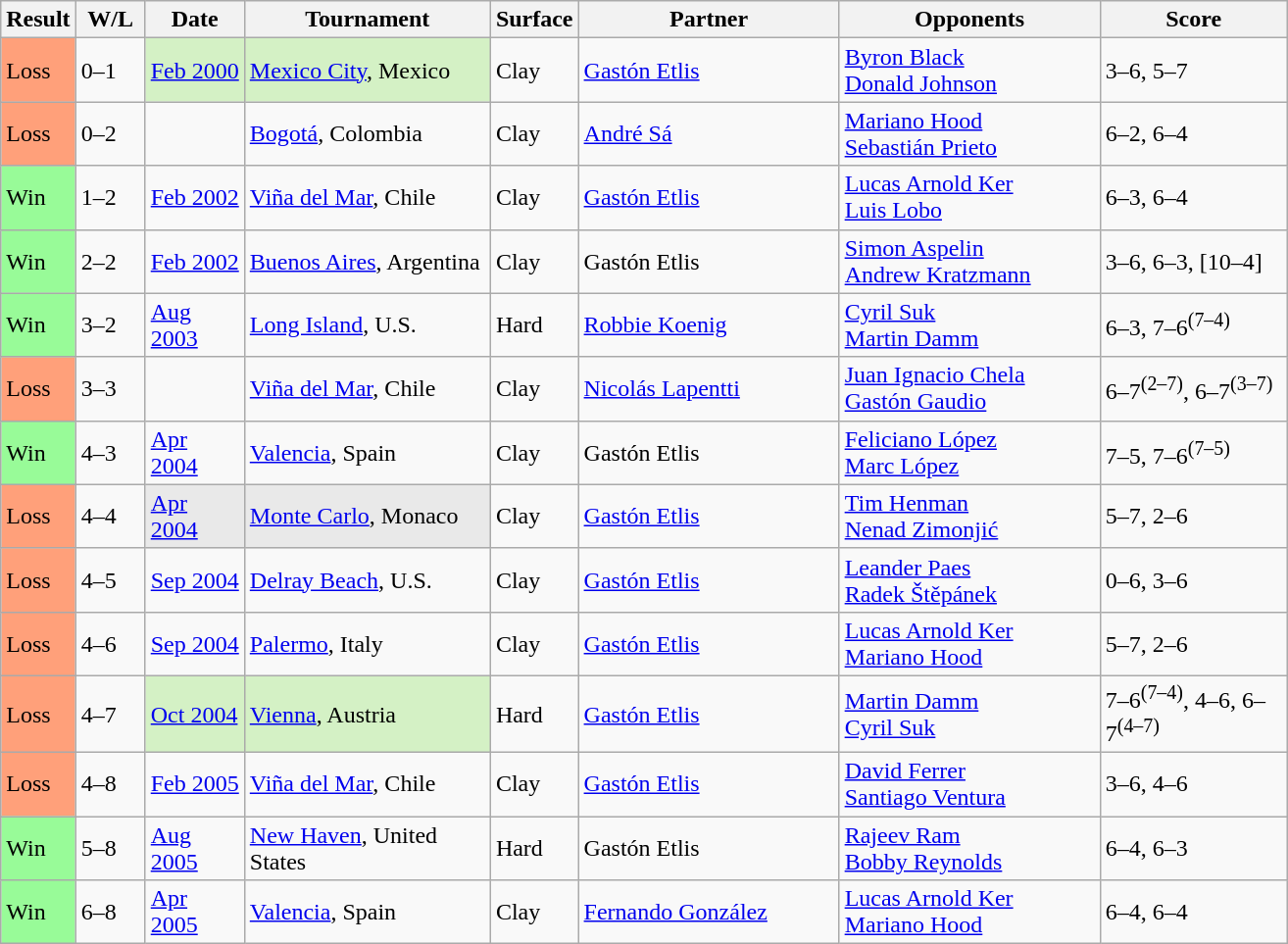<table class="sortable wikitable">
<tr>
<th style="width:40px">Result</th>
<th style="width:40px" class="unsortable">W/L</th>
<th style="width:60px">Date</th>
<th style="width:160px">Tournament</th>
<th style="width:50px">Surface</th>
<th style="width:170px">Partner</th>
<th style="width:170px">Opponents</th>
<th style="width:120px" class="unsortable">Score</th>
</tr>
<tr>
<td style="background:#ffa07a;">Loss</td>
<td>0–1</td>
<td style="background:#d4f1c5;"><a href='#'>Feb 2000</a></td>
<td style="background:#d4f1c5;"><a href='#'>Mexico City</a>, Mexico</td>
<td>Clay</td>
<td> <a href='#'>Gastón Etlis</a></td>
<td> <a href='#'>Byron Black</a><br> <a href='#'>Donald Johnson</a></td>
<td>3–6, 5–7</td>
</tr>
<tr>
<td style="background:#ffa07a;">Loss</td>
<td>0–2</td>
<td><a href='#'></a></td>
<td><a href='#'>Bogotá</a>, Colombia</td>
<td>Clay</td>
<td> <a href='#'>André Sá</a></td>
<td> <a href='#'>Mariano Hood</a><br> <a href='#'>Sebastián Prieto</a></td>
<td>6–2, 6–4</td>
</tr>
<tr>
<td style="background:#98fb98;">Win</td>
<td>1–2</td>
<td><a href='#'>Feb 2002</a></td>
<td><a href='#'>Viña del Mar</a>, Chile</td>
<td>Clay</td>
<td> <a href='#'>Gastón Etlis</a></td>
<td> <a href='#'>Lucas Arnold Ker</a><br> <a href='#'>Luis Lobo</a></td>
<td>6–3, 6–4</td>
</tr>
<tr>
<td style="background:#98fb98;">Win</td>
<td>2–2</td>
<td><a href='#'>Feb 2002</a></td>
<td><a href='#'>Buenos Aires</a>, Argentina</td>
<td>Clay</td>
<td> Gastón Etlis</td>
<td> <a href='#'>Simon Aspelin</a><br> <a href='#'>Andrew Kratzmann</a></td>
<td>3–6, 6–3, [10–4]</td>
</tr>
<tr>
<td style="background:#98fb98;">Win</td>
<td>3–2</td>
<td><a href='#'>Aug 2003</a></td>
<td><a href='#'>Long Island</a>, U.S.</td>
<td>Hard</td>
<td> <a href='#'>Robbie Koenig</a></td>
<td> <a href='#'>Cyril Suk</a><br> <a href='#'>Martin Damm</a></td>
<td>6–3, 7–6<sup>(7–4)</sup></td>
</tr>
<tr>
<td style="background:#ffa07a;">Loss</td>
<td>3–3</td>
<td><a href='#'></a></td>
<td><a href='#'>Viña del Mar</a>, Chile</td>
<td>Clay</td>
<td> <a href='#'>Nicolás Lapentti</a></td>
<td> <a href='#'>Juan Ignacio Chela</a><br> <a href='#'>Gastón Gaudio</a></td>
<td>6–7<sup>(2–7)</sup>, 6–7<sup>(3–7)</sup></td>
</tr>
<tr>
<td style="background:#98fb98;">Win</td>
<td>4–3</td>
<td><a href='#'>Apr 2004</a></td>
<td><a href='#'>Valencia</a>, Spain</td>
<td>Clay</td>
<td> Gastón Etlis</td>
<td> <a href='#'>Feliciano López</a><br> <a href='#'>Marc López</a></td>
<td>7–5, 7–6<sup>(7–5)</sup></td>
</tr>
<tr>
<td style="background:#ffa07a;">Loss</td>
<td>4–4</td>
<td style="background:#e9e9e9;"><a href='#'>Apr 2004</a></td>
<td style="background:#e9e9e9;"><a href='#'>Monte Carlo</a>, Monaco</td>
<td>Clay</td>
<td> <a href='#'>Gastón Etlis</a></td>
<td> <a href='#'>Tim Henman</a> <br>  <a href='#'>Nenad Zimonjić</a></td>
<td>5–7, 2–6</td>
</tr>
<tr>
<td style="background:#ffa07a;">Loss</td>
<td>4–5</td>
<td><a href='#'>Sep 2004</a></td>
<td><a href='#'>Delray Beach</a>, U.S.</td>
<td>Clay</td>
<td> <a href='#'>Gastón Etlis</a></td>
<td> <a href='#'>Leander Paes</a> <br>  <a href='#'>Radek Štěpánek</a></td>
<td>0–6, 3–6</td>
</tr>
<tr>
<td style="background:#ffa07a;">Loss</td>
<td>4–6</td>
<td><a href='#'>Sep 2004</a></td>
<td><a href='#'>Palermo</a>, Italy</td>
<td>Clay</td>
<td> <a href='#'>Gastón Etlis</a></td>
<td> <a href='#'>Lucas Arnold Ker</a> <br>  <a href='#'>Mariano Hood</a></td>
<td>5–7, 2–6</td>
</tr>
<tr>
<td style="background:#ffa07a;">Loss</td>
<td>4–7</td>
<td style="background:#d4f1c5;"><a href='#'>Oct 2004</a></td>
<td style="background:#d4f1c5;"><a href='#'>Vienna</a>, Austria</td>
<td>Hard</td>
<td> <a href='#'>Gastón Etlis</a></td>
<td> <a href='#'>Martin Damm</a> <br>  <a href='#'>Cyril Suk</a></td>
<td>7–6<sup>(7–4)</sup>, 4–6, 6–7<sup>(4–7)</sup></td>
</tr>
<tr>
<td style="background:#ffa07a;">Loss</td>
<td>4–8</td>
<td><a href='#'>Feb 2005</a></td>
<td><a href='#'>Viña del Mar</a>, Chile</td>
<td>Clay</td>
<td> <a href='#'>Gastón Etlis</a></td>
<td> <a href='#'>David Ferrer</a> <br>  <a href='#'>Santiago Ventura</a></td>
<td>3–6, 4–6</td>
</tr>
<tr>
<td style="background:#98fb98;">Win</td>
<td>5–8</td>
<td><a href='#'>Aug 2005</a></td>
<td><a href='#'>New Haven</a>, United States</td>
<td>Hard</td>
<td> Gastón Etlis</td>
<td> <a href='#'>Rajeev Ram</a><br> <a href='#'>Bobby Reynolds</a></td>
<td>6–4, 6–3</td>
</tr>
<tr>
<td style="background:#98fb98;">Win</td>
<td>6–8</td>
<td><a href='#'>Apr 2005</a></td>
<td><a href='#'>Valencia</a>, Spain</td>
<td>Clay</td>
<td> <a href='#'>Fernando González</a></td>
<td> <a href='#'>Lucas Arnold Ker</a><br> <a href='#'>Mariano Hood</a></td>
<td>6–4, 6–4</td>
</tr>
</table>
